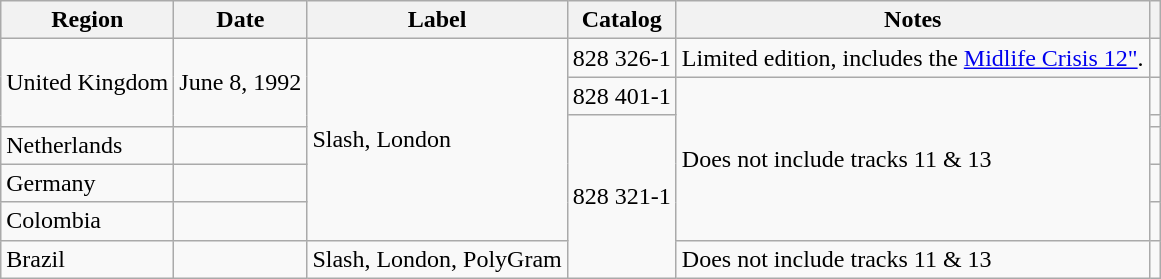<table class="wikitable sortable" style="margin:0 1em 1em 0;">
<tr>
<th>Region</th>
<th>Date</th>
<th>Label</th>
<th>Catalog</th>
<th>Notes</th>
<th class=unsortable></th>
</tr>
<tr>
<td rowspan="3">United Kingdom</td>
<td rowspan="3">June 8, 1992</td>
<td rowspan="6">Slash, London</td>
<td>828 326-1</td>
<td>Limited edition, includes the <a href='#'>Midlife Crisis 12"</a>.</td>
<td></td>
</tr>
<tr>
<td>828 401-1</td>
<td rowspan="5">Does not include tracks 11 & 13</td>
<td></td>
</tr>
<tr>
<td rowspan="5">828 321-1</td>
<td></td>
</tr>
<tr>
<td>Netherlands</td>
<td></td>
<td></td>
</tr>
<tr>
<td>Germany</td>
<td></td>
<td></td>
</tr>
<tr>
<td>Colombia</td>
<td></td>
<td></td>
</tr>
<tr>
<td>Brazil</td>
<td></td>
<td>Slash, London, PolyGram</td>
<td>Does not include tracks 11 & 13</td>
<td></td>
</tr>
</table>
